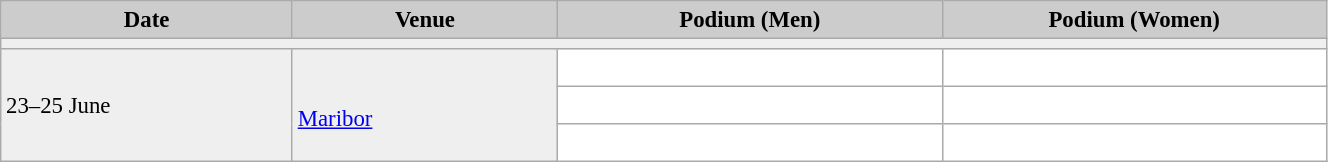<table class="wikitable" width=70% bgcolor="#f7f8ff" cellpadding="3" cellspacing="0" border="1" style="font-size: 95%; border: gray solid 1px; border-collapse: collapse;">
<tr bgcolor="#CCCCCC">
<td align="center"><strong>Date</strong></td>
<td width=20% align="center"><strong>Venue</strong></td>
<td width=29% align="center"><strong>Podium (Men)</strong></td>
<td width=29% align="center"><strong>Podium (Women)</strong></td>
</tr>
<tr bgcolor="#EFEFEF">
<td colspan=4></td>
</tr>
<tr bgcolor="#EFEFEF">
<td rowspan=3>23–25 June</td>
<td rowspan=3><br><a href='#'>Maribor</a></td>
<td bgcolor="#ffffff">   </td>
<td bgcolor="#ffffff">   </td>
</tr>
<tr>
<td bgcolor="#ffffff">   </td>
<td bgcolor="#ffffff">   </td>
</tr>
<tr>
<td bgcolor="#ffffff">   </td>
<td bgcolor="#ffffff">   </td>
</tr>
</table>
